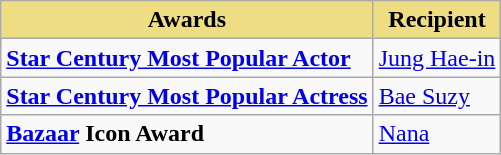<table class="wikitable">
<tr>
<th style="background:#EEDD82; text-align:center">Awards</th>
<th style="background:#EEDD82; text-align:center">Recipient</th>
</tr>
<tr>
<td><strong><a href='#'>Star Century Most Popular Actor</a></strong></td>
<td><a href='#'>Jung Hae-in</a></td>
</tr>
<tr>
<td><strong><a href='#'>Star Century Most Popular Actress</a></strong></td>
<td><a href='#'>Bae Suzy</a></td>
</tr>
<tr>
<td><strong><a href='#'>Bazaar</a> Icon Award</strong></td>
<td><a href='#'>Nana</a></td>
</tr>
</table>
